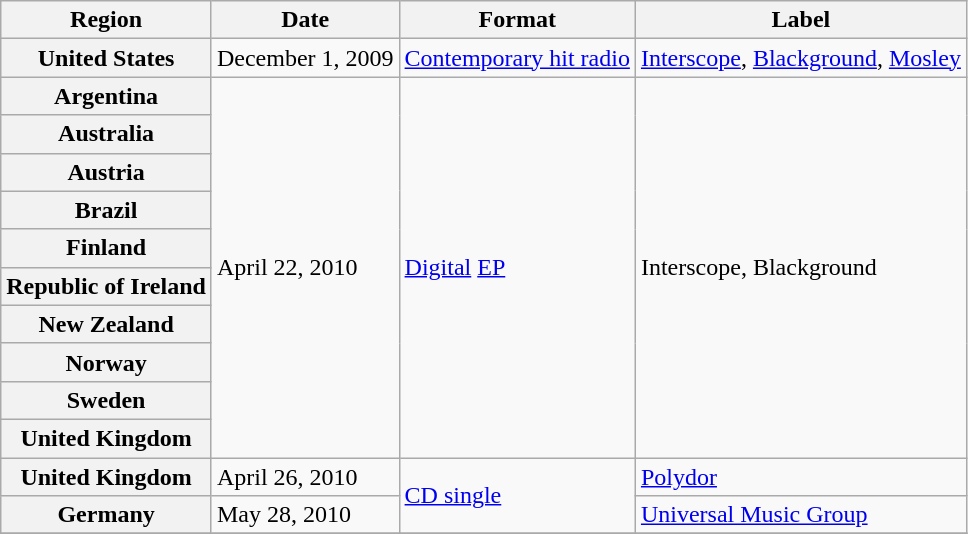<table class="wikitable plainrowheaders" border="1">
<tr>
<th scope="col">Region</th>
<th scope="col">Date</th>
<th scope="col">Format</th>
<th scope="col">Label</th>
</tr>
<tr>
<th scope="row">United States</th>
<td>December 1, 2009</td>
<td><a href='#'>Contemporary hit radio</a></td>
<td><a href='#'>Interscope</a>, <a href='#'>Blackground</a>, <a href='#'>Mosley</a></td>
</tr>
<tr>
<th scope="row">Argentina</th>
<td rowspan="10">April 22, 2010</td>
<td rowspan="10"><a href='#'>Digital</a> <a href='#'>EP</a></td>
<td rowspan="10">Interscope, Blackground</td>
</tr>
<tr>
<th scope="row">Australia</th>
</tr>
<tr>
<th scope="row">Austria</th>
</tr>
<tr>
<th scope="row">Brazil</th>
</tr>
<tr>
<th scope="row">Finland</th>
</tr>
<tr>
<th scope="row">Republic of Ireland</th>
</tr>
<tr>
<th scope="row">New Zealand</th>
</tr>
<tr>
<th scope="row">Norway</th>
</tr>
<tr>
<th scope="row">Sweden</th>
</tr>
<tr>
<th scope="row">United Kingdom</th>
</tr>
<tr>
<th scope="row">United Kingdom</th>
<td>April 26, 2010</td>
<td rowspan="2"><a href='#'>CD single</a></td>
<td rowspan="1"><a href='#'>Polydor</a></td>
</tr>
<tr>
<th scope="row">Germany</th>
<td>May 28, 2010</td>
<td><a href='#'>Universal Music Group</a></td>
</tr>
<tr>
</tr>
</table>
